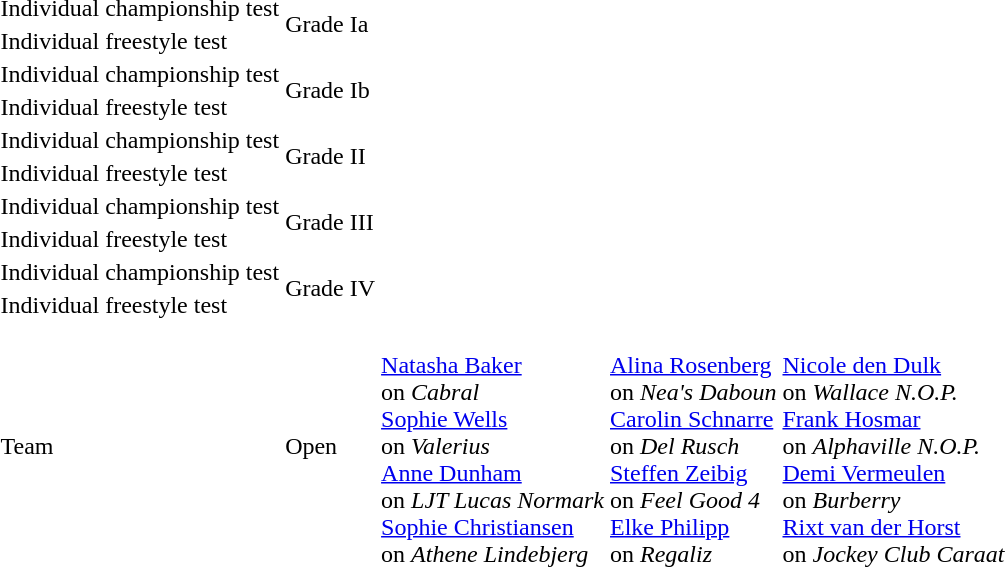<table>
<tr>
<td nowrap>Individual championship test<br></td>
<td rowspan=2>Grade Ia</td>
<td></td>
<td></td>
<td></td>
</tr>
<tr>
<td>Individual freestyle test<br></td>
<td></td>
<td></td>
<td></td>
</tr>
<tr>
<td>Individual championship test<br></td>
<td rowspan=2>Grade Ib</td>
<td></td>
<td></td>
<td></td>
</tr>
<tr>
<td>Individual freestyle test<br></td>
<td></td>
<td></td>
<td></td>
</tr>
<tr>
<td>Individual championship test<br></td>
<td rowspan=2>Grade II</td>
<td></td>
<td></td>
<td></td>
</tr>
<tr>
<td>Individual freestyle test<br></td>
<td></td>
<td></td>
<td></td>
</tr>
<tr>
<td>Individual championship test<br></td>
<td rowspan=2>Grade III</td>
<td nowrap></td>
<td></td>
<td></td>
</tr>
<tr>
<td>Individual freestyle test<br></td>
<td></td>
<td nowrap></td>
<td nowrap></td>
</tr>
<tr>
<td>Individual championship test<br></td>
<td rowspan=2>Grade IV</td>
<td></td>
<td></td>
<td></td>
</tr>
<tr>
<td>Individual freestyle test<br></td>
<td></td>
<td></td>
<td></td>
</tr>
<tr>
<td>Team<br></td>
<td>Open</td>
<td><br><a href='#'>Natasha Baker</a><br>on <em>Cabral</em><br><a href='#'>Sophie Wells</a><br>on <em>Valerius</em><br><a href='#'>Anne Dunham</a><br>on <em>LJT Lucas Normark</em><br><a href='#'>Sophie Christiansen</a><br>on <em>Athene Lindebjerg</em></td>
<td><br><a href='#'>Alina Rosenberg</a><br>on <em>Nea's Daboun</em><br><a href='#'>Carolin Schnarre</a><br>on <em>Del Rusch</em><br><a href='#'>Steffen Zeibig</a><br>on <em>Feel Good 4</em><br><a href='#'>Elke Philipp</a><br>on <em>Regaliz</em></td>
<td><br><a href='#'>Nicole den Dulk</a><br>on <em>Wallace N.O.P.</em><br><a href='#'>Frank Hosmar</a><br>on <em>Alphaville N.O.P.</em><br><a href='#'>Demi Vermeulen</a><br>on <em>Burberry</em><br><a href='#'>Rixt van der Horst</a><br>on <em>Jockey Club Caraat</em></td>
</tr>
</table>
